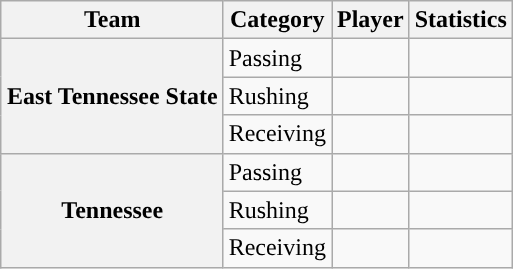<table class="wikitable" style="float:right">
<tr>
<th>Team</th>
<th>Category</th>
<th>Player</th>
<th>Statistics</th>
</tr>
<tr>
<th rowspan=3>East Tennessee State</th>
<td>Passing</td>
<td></td>
<td></td>
</tr>
<tr>
<td>Rushing</td>
<td></td>
<td></td>
</tr>
<tr>
<td>Receiving</td>
<td></td>
<td></td>
</tr>
<tr>
<th rowspan=3>Tennessee</th>
<td>Passing</td>
<td></td>
<td></td>
</tr>
<tr>
<td>Rushing</td>
<td></td>
<td></td>
</tr>
<tr>
<td>Receiving</td>
<td></td>
<td></td>
</tr>
</table>
